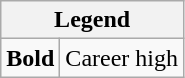<table class="wikitable mw-collapsible mw-collapsed">
<tr>
<th colspan="2">Legend</th>
</tr>
<tr>
<td><strong>Bold</strong></td>
<td>Career high</td>
</tr>
</table>
